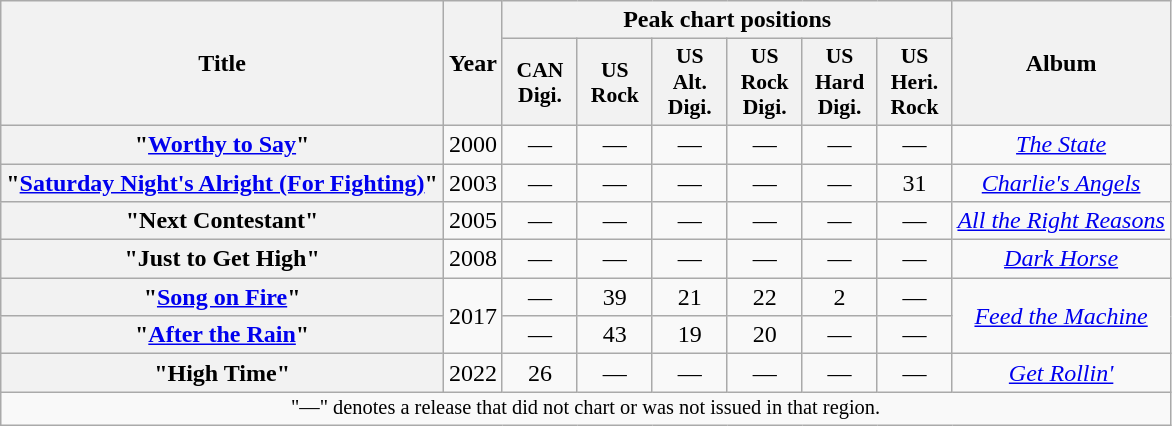<table class="wikitable plainrowheaders" style="text-align:center;">
<tr>
<th scope="col" rowspan="2">Title</th>
<th scope="col" rowspan="2">Year</th>
<th scope="col" colspan="6">Peak chart positions</th>
<th scope="col" rowspan="2">Album</th>
</tr>
<tr>
<th scope="col" style="width:3em;font-size:90%;">CAN<br>Digi.</th>
<th scope="col" style="width:3em;font-size:90%;">US Rock</th>
<th scope="col" style="width:3em;font-size:90%;">US<br>Alt.<br>Digi.</th>
<th scope="col" style="width:3em;font-size:90%;">US<br>Rock<br>Digi.</th>
<th scope="col" style="width:3em;font-size:90%;">US<br>Hard<br>Digi.</th>
<th scope="col" style="width:3em;font-size:90%;">US<br>Heri.<br>Rock</th>
</tr>
<tr>
<th scope="row">"<a href='#'>Worthy to Say</a>"</th>
<td>2000</td>
<td>—</td>
<td>—</td>
<td>—</td>
<td>—</td>
<td>—</td>
<td>—</td>
<td><em><a href='#'>The State</a></em></td>
</tr>
<tr>
<th scope="row">"<a href='#'>Saturday Night's Alright (For Fighting)</a>" </th>
<td>2003</td>
<td>—</td>
<td>—</td>
<td>—</td>
<td>—</td>
<td>—</td>
<td>31</td>
<td><em><a href='#'>Charlie's Angels</a></em></td>
</tr>
<tr>
<th scope="row">"Next Contestant"</th>
<td>2005</td>
<td>—</td>
<td>—</td>
<td>—</td>
<td>—</td>
<td>—</td>
<td>—</td>
<td><em><a href='#'>All the Right Reasons</a></em></td>
</tr>
<tr>
<th scope="row">"Just to Get High"</th>
<td>2008</td>
<td>—</td>
<td>—</td>
<td>—</td>
<td>—</td>
<td>—</td>
<td>—</td>
<td><em><a href='#'>Dark Horse</a></em></td>
</tr>
<tr>
<th scope="row">"<a href='#'>Song on Fire</a>"</th>
<td rowspan="2">2017</td>
<td>—</td>
<td>39</td>
<td>21</td>
<td>22</td>
<td>2</td>
<td>—</td>
<td rowspan="2"><em><a href='#'>Feed the Machine</a></em></td>
</tr>
<tr>
<th scope="row">"<a href='#'>After the Rain</a>"</th>
<td>—</td>
<td>43</td>
<td>19</td>
<td>20</td>
<td>—</td>
<td>—</td>
</tr>
<tr>
<th scope="row">"High Time"</th>
<td>2022</td>
<td>26</td>
<td>—</td>
<td>—</td>
<td>—</td>
<td>—</td>
<td>—</td>
<td><em><a href='#'>Get Rollin'</a></em></td>
</tr>
<tr>
<td align="center" colspan="9" style="font-size: 85%">"—" denotes a release that did not chart or was not issued in that region.</td>
</tr>
</table>
